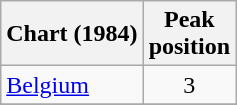<table class="wikitable">
<tr>
<th align="left">Chart (1984)</th>
<th align="left">Peak<br>position</th>
</tr>
<tr>
<td align="left"><a href='#'>Belgium</a></td>
<td align="center">3</td>
</tr>
<tr>
</tr>
</table>
